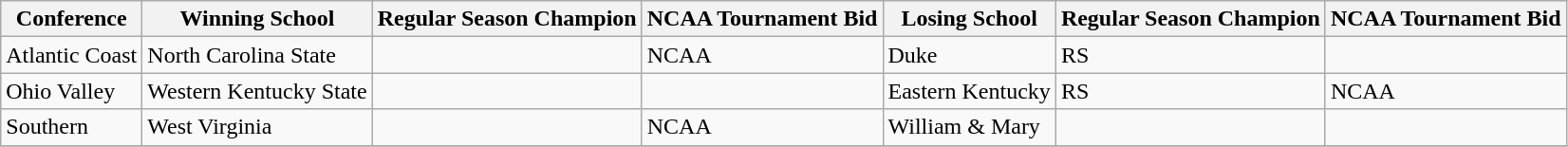<table class="wikitable">
<tr>
<th>Conference</th>
<th>Winning School</th>
<th>Regular Season Champion</th>
<th>NCAA Tournament Bid</th>
<th>Losing School</th>
<th>Regular Season Champion</th>
<th>NCAA Tournament Bid</th>
</tr>
<tr>
<td>Atlantic Coast</td>
<td>North Carolina State</td>
<td></td>
<td>NCAA</td>
<td>Duke</td>
<td>RS</td>
<td></td>
</tr>
<tr>
<td>Ohio Valley</td>
<td>Western Kentucky State</td>
<td></td>
<td></td>
<td>Eastern Kentucky</td>
<td>RS</td>
<td>NCAA</td>
</tr>
<tr>
<td>Southern</td>
<td>West Virginia</td>
<td></td>
<td>NCAA</td>
<td>William & Mary</td>
<td></td>
<td></td>
</tr>
<tr>
</tr>
</table>
